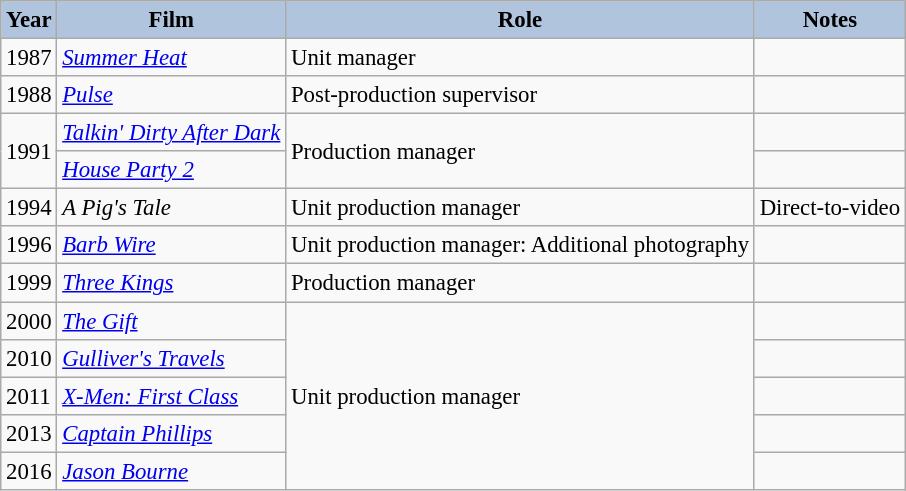<table class="wikitable" style="font-size:95%;">
<tr>
<th style="background:#B0C4DE;">Year</th>
<th style="background:#B0C4DE;">Film</th>
<th style="background:#B0C4DE;">Role</th>
<th style="background:#B0C4DE;">Notes</th>
</tr>
<tr>
<td>1987</td>
<td><em><a href='#'>Summer Heat</a></em></td>
<td>Unit manager</td>
<td></td>
</tr>
<tr>
<td>1988</td>
<td><em><a href='#'>Pulse</a></em></td>
<td>Post-production supervisor</td>
<td></td>
</tr>
<tr>
<td rowspan=2>1991</td>
<td><em><a href='#'>Talkin' Dirty After Dark</a></em></td>
<td rowspan=2>Production manager</td>
<td></td>
</tr>
<tr>
<td><em><a href='#'>House Party 2</a></em></td>
<td></td>
</tr>
<tr>
<td>1994</td>
<td><em>A Pig's Tale</em></td>
<td>Unit production manager</td>
<td>Direct-to-video</td>
</tr>
<tr>
<td>1996</td>
<td><em><a href='#'>Barb Wire</a></em></td>
<td>Unit production manager: Additional photography</td>
<td></td>
</tr>
<tr>
<td>1999</td>
<td><em><a href='#'>Three Kings</a></em></td>
<td>Production manager</td>
<td></td>
</tr>
<tr>
<td>2000</td>
<td><em><a href='#'>The Gift</a></em></td>
<td rowspan=5>Unit production manager</td>
<td></td>
</tr>
<tr>
<td>2010</td>
<td><em><a href='#'>Gulliver's Travels</a></em></td>
<td></td>
</tr>
<tr>
<td>2011</td>
<td><em><a href='#'>X-Men: First Class</a></em></td>
<td></td>
</tr>
<tr>
<td>2013</td>
<td><em><a href='#'>Captain Phillips</a></em></td>
<td></td>
</tr>
<tr>
<td>2016</td>
<td><em><a href='#'>Jason Bourne</a></em></td>
<td></td>
</tr>
</table>
